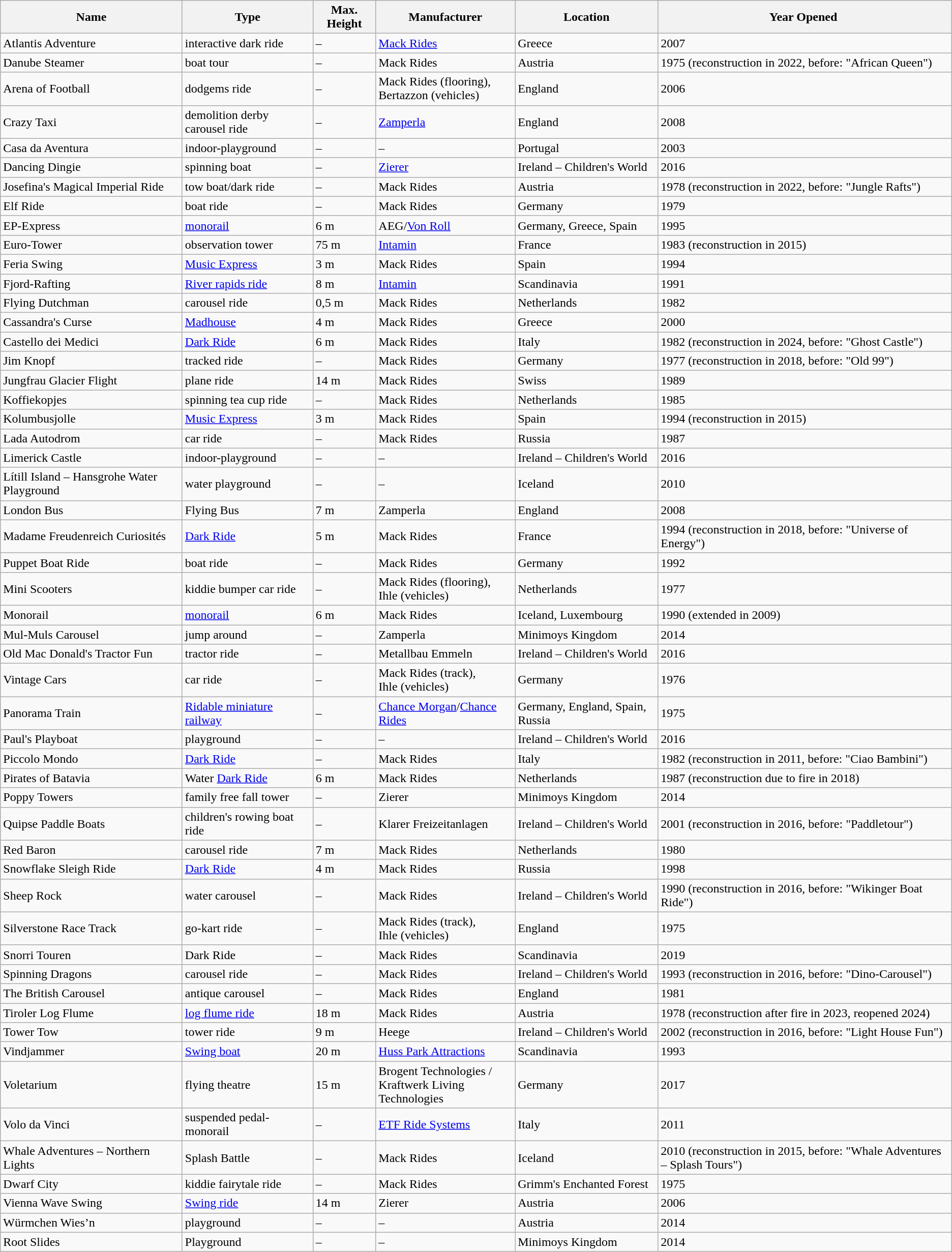<table class="wikitable sortable">
<tr>
<th>Name</th>
<th>Type</th>
<th>Max. Height</th>
<th>Manufacturer</th>
<th>Location</th>
<th>Year Opened </th>
</tr>
<tr>
<td>Atlantis Adventure</td>
<td>interactive dark ride</td>
<td>–</td>
<td><a href='#'>Mack Rides</a></td>
<td>Greece</td>
<td>2007</td>
</tr>
<tr>
<td>Danube Steamer</td>
<td>boat tour</td>
<td>–</td>
<td>Mack Rides</td>
<td>Austria</td>
<td>1975 (reconstruction in 2022, before: "African Queen")</td>
</tr>
<tr>
<td>Arena of Football</td>
<td>dodgems ride</td>
<td>–</td>
<td>Mack Rides (flooring),<br>Bertazzon (vehicles)</td>
<td>England</td>
<td>2006</td>
</tr>
<tr>
<td>Crazy Taxi</td>
<td>demolition derby carousel ride</td>
<td>–</td>
<td><a href='#'>Zamperla</a></td>
<td>England</td>
<td>2008</td>
</tr>
<tr>
<td>Casa da Aventura</td>
<td>indoor-playground</td>
<td>–</td>
<td>–</td>
<td>Portugal</td>
<td>2003</td>
</tr>
<tr>
<td>Dancing Dingie</td>
<td>spinning boat</td>
<td>–</td>
<td><a href='#'>Zierer</a></td>
<td>Ireland – Children's World</td>
<td>2016</td>
</tr>
<tr>
<td>Josefina's Magical Imperial Ride</td>
<td>tow boat/dark ride</td>
<td>–</td>
<td>Mack Rides</td>
<td>Austria</td>
<td>1978 (reconstruction in 2022, before: "Jungle Rafts")</td>
</tr>
<tr>
<td>Elf Ride</td>
<td>boat ride</td>
<td>–</td>
<td>Mack Rides</td>
<td>Germany</td>
<td>1979</td>
</tr>
<tr>
<td>EP-Express</td>
<td><a href='#'>monorail</a></td>
<td>6 m</td>
<td>AEG/<a href='#'>Von Roll</a></td>
<td>Germany, Greece, Spain</td>
<td>1995</td>
</tr>
<tr>
<td>Euro-Tower</td>
<td>observation tower</td>
<td>75 m</td>
<td><a href='#'>Intamin</a></td>
<td>France</td>
<td>1983 (reconstruction in 2015)</td>
</tr>
<tr>
<td>Feria Swing</td>
<td><a href='#'>Music Express</a></td>
<td>3 m</td>
<td>Mack Rides</td>
<td>Spain</td>
<td>1994</td>
</tr>
<tr>
<td>Fjord-Rafting</td>
<td><a href='#'>River rapids ride</a></td>
<td>8 m</td>
<td><a href='#'>Intamin</a></td>
<td>Scandinavia</td>
<td>1991</td>
</tr>
<tr>
<td>Flying Dutchman</td>
<td>carousel ride</td>
<td>0,5 m</td>
<td>Mack Rides</td>
<td>Netherlands</td>
<td>1982</td>
</tr>
<tr>
<td>Cassandra's Curse</td>
<td><a href='#'>Madhouse</a></td>
<td>4 m</td>
<td>Mack Rides</td>
<td>Greece</td>
<td>2000</td>
</tr>
<tr>
<td>Castello dei Medici</td>
<td><a href='#'>Dark Ride</a></td>
<td>6 m</td>
<td>Mack Rides</td>
<td>Italy</td>
<td>1982 (reconstruction in 2024, before: "Ghost Castle")</td>
</tr>
<tr>
<td>Jim Knopf</td>
<td>tracked ride</td>
<td>–</td>
<td>Mack Rides</td>
<td>Germany</td>
<td>1977 (reconstruction in 2018, before: "Old 99")</td>
</tr>
<tr>
<td>Jungfrau Glacier Flight</td>
<td>plane ride</td>
<td>14 m</td>
<td>Mack Rides</td>
<td>Swiss</td>
<td>1989</td>
</tr>
<tr>
<td>Koffiekopjes</td>
<td>spinning tea cup ride</td>
<td>–</td>
<td>Mack Rides</td>
<td>Netherlands</td>
<td>1985</td>
</tr>
<tr>
<td>Kolumbusjolle</td>
<td><a href='#'>Music Express</a></td>
<td>3 m</td>
<td>Mack Rides</td>
<td>Spain</td>
<td>1994 (reconstruction in 2015)</td>
</tr>
<tr>
<td>Lada Autodrom</td>
<td>car ride</td>
<td>–</td>
<td>Mack Rides</td>
<td>Russia</td>
<td>1987</td>
</tr>
<tr>
<td>Limerick Castle</td>
<td>indoor-playground</td>
<td>–</td>
<td>–</td>
<td>Ireland – Children's World</td>
<td>2016</td>
</tr>
<tr>
<td>Lítill Island – Hansgrohe Water Playground</td>
<td>water playground</td>
<td>–</td>
<td>–</td>
<td>Iceland</td>
<td>2010</td>
</tr>
<tr>
<td>London Bus</td>
<td>Flying Bus</td>
<td>7 m</td>
<td>Zamperla</td>
<td>England</td>
<td>2008</td>
</tr>
<tr>
<td>Madame Freudenreich Curiosités</td>
<td><a href='#'>Dark Ride</a></td>
<td>5 m</td>
<td>Mack Rides</td>
<td>France</td>
<td>1994 (reconstruction in 2018, before: "Universe of Energy")</td>
</tr>
<tr>
<td>Puppet Boat Ride</td>
<td>boat ride</td>
<td>–</td>
<td>Mack Rides</td>
<td>Germany</td>
<td>1992</td>
</tr>
<tr>
<td>Mini Scooters</td>
<td>kiddie bumper car ride</td>
<td>–</td>
<td>Mack Rides (flooring),<br>Ihle (vehicles)</td>
<td>Netherlands</td>
<td>1977</td>
</tr>
<tr>
<td>Monorail</td>
<td><a href='#'>monorail</a></td>
<td>6 m</td>
<td>Mack Rides</td>
<td>Iceland, Luxembourg</td>
<td>1990 (extended in 2009)</td>
</tr>
<tr>
<td>Mul-Muls Carousel</td>
<td>jump around</td>
<td>–</td>
<td>Zamperla</td>
<td>Minimoys Kingdom</td>
<td>2014</td>
</tr>
<tr>
<td>Old Mac Donald's Tractor Fun</td>
<td>tractor ride</td>
<td>–</td>
<td>Metallbau Emmeln</td>
<td>Ireland – Children's World</td>
<td>2016</td>
</tr>
<tr>
<td>Vintage Cars</td>
<td>car ride</td>
<td>–</td>
<td>Mack Rides (track),<br>Ihle (vehicles)</td>
<td>Germany</td>
<td>1976</td>
</tr>
<tr>
<td>Panorama Train</td>
<td><a href='#'>Ridable miniature railway</a></td>
<td>–</td>
<td><a href='#'>Chance Morgan</a>/<a href='#'>Chance Rides</a></td>
<td>Germany, England, Spain, Russia</td>
<td>1975</td>
</tr>
<tr>
<td>Paul's Playboat</td>
<td>playground</td>
<td>–</td>
<td>–</td>
<td>Ireland – Children's World</td>
<td>2016</td>
</tr>
<tr>
<td>Piccolo Mondo</td>
<td><a href='#'>Dark Ride</a></td>
<td>–</td>
<td>Mack Rides</td>
<td>Italy</td>
<td>1982 (reconstruction in 2011, before: "Ciao Bambini")</td>
</tr>
<tr>
<td>Pirates of Batavia</td>
<td>Water <a href='#'>Dark Ride</a></td>
<td>6 m</td>
<td>Mack Rides</td>
<td>Netherlands</td>
<td>1987 (reconstruction due to fire in 2018)</td>
</tr>
<tr>
<td>Poppy Towers</td>
<td>family free fall tower</td>
<td>–</td>
<td>Zierer</td>
<td>Minimoys Kingdom</td>
<td>2014</td>
</tr>
<tr>
<td>Quipse Paddle Boats</td>
<td>children's rowing boat ride</td>
<td>–</td>
<td>Klarer Freizeitanlagen</td>
<td>Ireland – Children's World</td>
<td>2001 (reconstruction in 2016, before: "Paddletour")</td>
</tr>
<tr>
<td>Red Baron</td>
<td>carousel ride</td>
<td>7 m</td>
<td>Mack Rides</td>
<td>Netherlands</td>
<td>1980</td>
</tr>
<tr>
<td>Snowflake Sleigh Ride</td>
<td><a href='#'>Dark Ride</a></td>
<td>4 m</td>
<td>Mack Rides</td>
<td>Russia</td>
<td>1998</td>
</tr>
<tr>
<td>Sheep Rock</td>
<td>water carousel</td>
<td>–</td>
<td>Mack Rides</td>
<td>Ireland – Children's World</td>
<td>1990 (reconstruction in 2016, before: "Wikinger Boat Ride")</td>
</tr>
<tr>
<td>Silverstone Race Track</td>
<td>go-kart ride</td>
<td>–</td>
<td>Mack Rides (track),<br>Ihle (vehicles)</td>
<td>England</td>
<td>1975</td>
</tr>
<tr>
<td>Snorri Touren</td>
<td>Dark Ride</td>
<td>–</td>
<td>Mack Rides</td>
<td>Scandinavia</td>
<td>2019</td>
</tr>
<tr>
<td>Spinning Dragons</td>
<td>carousel ride</td>
<td>–</td>
<td>Mack Rides</td>
<td>Ireland – Children's World</td>
<td>1993 (reconstruction in 2016, before: "Dino-Carousel")</td>
</tr>
<tr>
<td>The British Carousel</td>
<td>antique carousel</td>
<td>–</td>
<td>Mack Rides</td>
<td>England</td>
<td>1981</td>
</tr>
<tr>
<td>Tiroler Log Flume</td>
<td><a href='#'>log flume ride</a></td>
<td>18 m</td>
<td>Mack Rides</td>
<td>Austria</td>
<td>1978 (reconstruction after fire in 2023, reopened 2024)</td>
</tr>
<tr>
<td>Tower Tow</td>
<td>tower ride</td>
<td>9 m</td>
<td>Heege</td>
<td>Ireland – Children's World</td>
<td>2002 (reconstruction in 2016, before: "Light House Fun")</td>
</tr>
<tr>
<td>Vindjammer</td>
<td><a href='#'>Swing boat</a></td>
<td>20 m</td>
<td><a href='#'>Huss Park Attractions</a></td>
<td>Scandinavia</td>
<td>1993</td>
</tr>
<tr>
<td>Voletarium</td>
<td>flying theatre</td>
<td>15 m</td>
<td>Brogent Technologies /<br>Kraftwerk Living Technologies</td>
<td>Germany</td>
<td>2017</td>
</tr>
<tr>
<td>Volo da Vinci</td>
<td>suspended pedal-monorail</td>
<td>–</td>
<td><a href='#'>ETF Ride Systems</a></td>
<td>Italy</td>
<td>2011</td>
</tr>
<tr>
<td>Whale Adventures – Northern Lights</td>
<td>Splash Battle</td>
<td>–</td>
<td>Mack Rides</td>
<td>Iceland</td>
<td>2010 (reconstruction in 2015, before: "Whale Adventures – Splash Tours")</td>
</tr>
<tr>
<td>Dwarf City</td>
<td>kiddie fairytale ride</td>
<td>–</td>
<td>Mack Rides</td>
<td>Grimm's Enchanted Forest</td>
<td>1975</td>
</tr>
<tr>
<td>Vienna Wave Swing</td>
<td><a href='#'>Swing ride</a></td>
<td>14 m</td>
<td>Zierer</td>
<td>Austria</td>
<td>2006</td>
</tr>
<tr>
<td>Würmchen Wies’n</td>
<td>playground</td>
<td>–</td>
<td>–</td>
<td>Austria</td>
<td>2014</td>
</tr>
<tr>
<td>Root Slides</td>
<td>Playground</td>
<td>–</td>
<td>–</td>
<td>Minimoys Kingdom</td>
<td>2014</td>
</tr>
</table>
